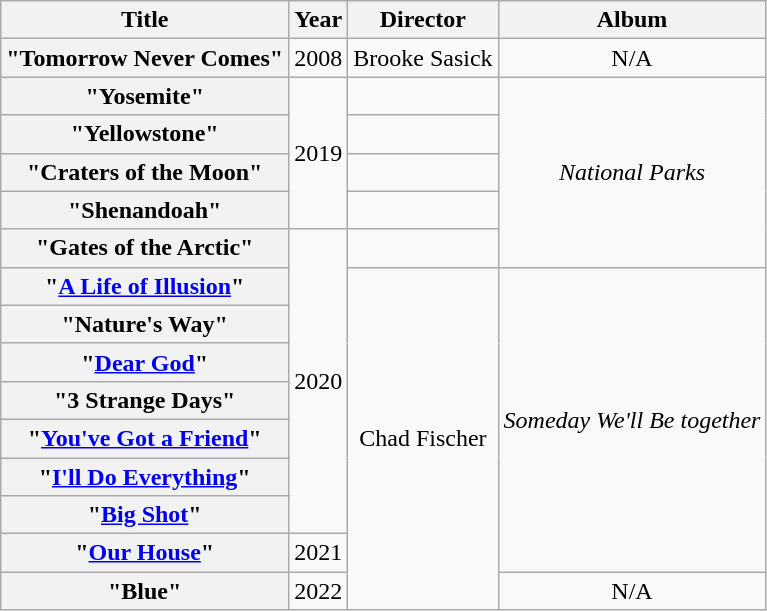<table class="wikitable plainrowheaders" style="text-align:center;">
<tr>
<th scope="col">Title</th>
<th scope="col">Year</th>
<th scope="col">Director</th>
<th scope="col">Album</th>
</tr>
<tr>
<th scope="row">"Tomorrow Never Comes"</th>
<td rowspan="1">2008</td>
<td>Brooke Sasick</td>
<td>N/A</td>
</tr>
<tr>
<th scope="row">"Yosemite"</th>
<td rowspan="4">2019</td>
<td></td>
<td rowspan="5"><em>National Parks</em></td>
</tr>
<tr>
<th scope="row">"Yellowstone"</th>
<td></td>
</tr>
<tr>
<th scope="row">"Craters of the Moon"</th>
<td></td>
</tr>
<tr>
<th scope="row">"Shenandoah"</th>
<td></td>
</tr>
<tr>
<th scope="row">"Gates of the Arctic"</th>
<td rowspan="8">2020</td>
<td></td>
</tr>
<tr>
<th scope="row">"<a href='#'>A Life of Illusion</a>"</th>
<td rowspan="9">Chad Fischer</td>
<td rowspan="8"><em>Someday We'll Be together</em></td>
</tr>
<tr>
<th scope="row">"Nature's Way"</th>
</tr>
<tr>
<th scope="row">"<a href='#'>Dear God</a>"</th>
</tr>
<tr>
<th scope="row">"3 Strange Days"</th>
</tr>
<tr>
<th scope="row">"<a href='#'>You've Got a Friend</a>"</th>
</tr>
<tr>
<th scope="row">"<a href='#'>I'll Do Everything</a>"</th>
</tr>
<tr>
<th scope="row">"<a href='#'>Big Shot</a>"</th>
</tr>
<tr>
<th scope="row">"<a href='#'>Our House</a>"</th>
<td rowspan="1">2021</td>
</tr>
<tr>
<th scope="row">"Blue"</th>
<td rowspan="1">2022</td>
<td>N/A</td>
</tr>
</table>
